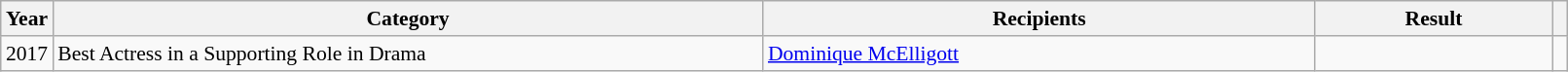<table class="wikitable plainrowheaders" style="font-size: 90%" width=85%>
<tr>
<th scope="col" style="width:2%;">Year</th>
<th scope="col" style="width:45%;">Category</th>
<th scope="col" style="width:35%;">Recipients</th>
<th scope="col" style="width:15%;">Result</th>
<th scope="col" class="unsortable" style="width:1%;"></th>
</tr>
<tr>
<td style="text-align:center;">2017</td>
<td>Best Actress in a Supporting Role in Drama</td>
<td><a href='#'>Dominique McElligott</a></td>
<td></td>
<td style="text-align:center;"></td>
</tr>
</table>
